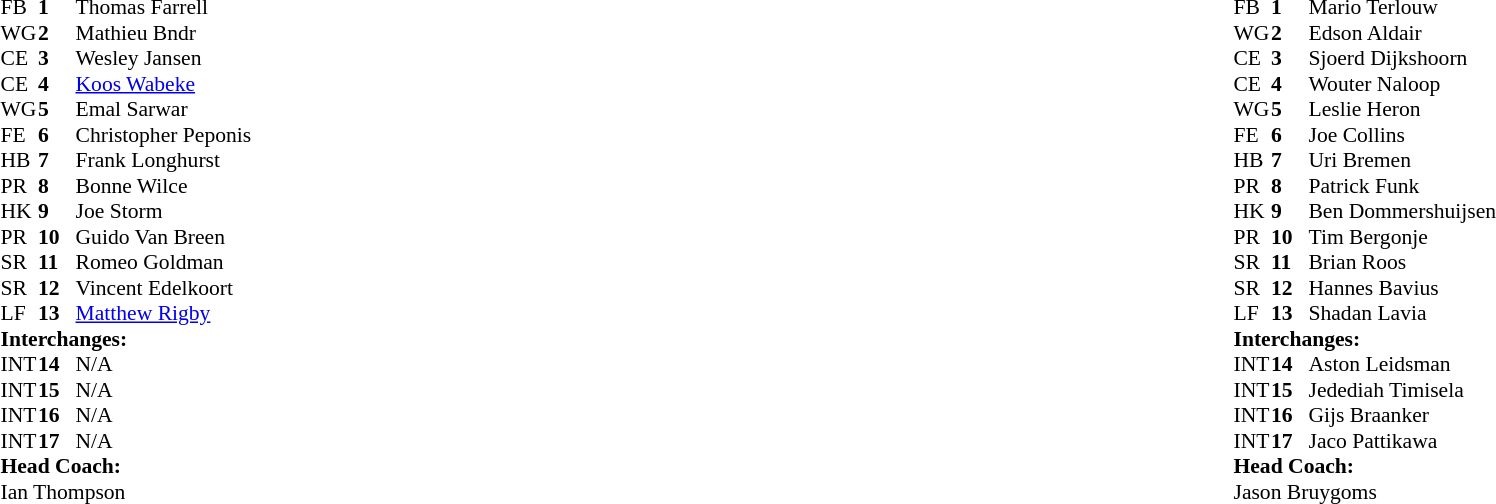<table style="width:100%">
<tr>
<td style="vertical-align:top;width:40%"><br><table style="font-size:90%" cellspacing="0" cellpadding="0">
<tr>
<th width=25></th>
<th width=25></th>
</tr>
<tr>
<td>FB</td>
<td><strong>1</strong></td>
<td> Thomas Farrell</td>
</tr>
<tr>
<td>WG</td>
<td><strong>2</strong></td>
<td> Mathieu Bndr</td>
</tr>
<tr>
<td>CE</td>
<td><strong>3</strong></td>
<td> Wesley Jansen</td>
</tr>
<tr>
<td>CE</td>
<td><strong>4</strong></td>
<td> <a href='#'>Koos Wabeke</a></td>
</tr>
<tr>
<td>WG</td>
<td><strong>5</strong></td>
<td> Emal Sarwar</td>
</tr>
<tr>
<td>FE</td>
<td><strong>6</strong></td>
<td> Christopher Peponis</td>
</tr>
<tr>
<td>HB</td>
<td><strong>7</strong></td>
<td> Frank Longhurst</td>
</tr>
<tr>
<td>PR</td>
<td><strong>8</strong></td>
<td> Bonne Wilce</td>
</tr>
<tr>
<td>HK</td>
<td><strong>9</strong></td>
<td> Joe Storm</td>
</tr>
<tr>
<td>PR</td>
<td><strong>10</strong></td>
<td> Guido Van Breen</td>
</tr>
<tr>
<td>SR</td>
<td><strong>11</strong></td>
<td> Romeo Goldman</td>
</tr>
<tr>
<td>SR</td>
<td><strong>12</strong></td>
<td> Vincent Edelkoort</td>
</tr>
<tr>
<td>LF</td>
<td><strong>13</strong></td>
<td> <a href='#'>Matthew Rigby</a></td>
</tr>
<tr>
<td colspan="3"><strong>Interchanges:</strong></td>
</tr>
<tr>
<td>INT</td>
<td><strong>14</strong></td>
<td> N/A</td>
</tr>
<tr>
<td>INT</td>
<td><strong>15</strong></td>
<td> N/A</td>
</tr>
<tr>
<td>INT</td>
<td><strong>16</strong></td>
<td> N/A</td>
</tr>
<tr>
<td>INT</td>
<td><strong>17</strong></td>
<td> N/A</td>
</tr>
<tr>
<td colspan=3><strong>Head Coach:</strong></td>
</tr>
<tr>
<td colspan=4> Ian Thompson</td>
</tr>
</table>
</td>
<td style="vertical-align:top; width:50%"><br><table cellspacing="0" cellpadding="0" style="font-size:90%; margin:auto">
<tr>
<th width=25></th>
<th width=25></th>
</tr>
<tr>
<td>FB</td>
<td><strong>1</strong></td>
<td> Mario Terlouw</td>
</tr>
<tr>
<td>WG</td>
<td><strong>2</strong></td>
<td> Edson Aldair</td>
</tr>
<tr>
<td>CE</td>
<td><strong>3</strong></td>
<td> Sjoerd Dijkshoorn</td>
</tr>
<tr>
<td>CE</td>
<td><strong>4</strong></td>
<td> Wouter Naloop</td>
</tr>
<tr>
<td>WG</td>
<td><strong>5</strong></td>
<td> Leslie Heron</td>
</tr>
<tr>
<td>FE</td>
<td><strong>6</strong></td>
<td> Joe Collins </td>
</tr>
<tr>
<td>HB</td>
<td><strong>7</strong></td>
<td> Uri Bremen</td>
</tr>
<tr>
<td>PR</td>
<td><strong>8</strong></td>
<td> Patrick Funk</td>
</tr>
<tr>
<td>HK</td>
<td><strong>9</strong></td>
<td> Ben Dommershuijsen</td>
</tr>
<tr>
<td>PR</td>
<td><strong>10</strong></td>
<td> Tim Bergonje</td>
</tr>
<tr>
<td>SR</td>
<td><strong>11</strong></td>
<td> Brian Roos</td>
</tr>
<tr>
<td>SR</td>
<td><strong>12</strong></td>
<td> Hannes Bavius</td>
</tr>
<tr>
<td>LF</td>
<td><strong>13</strong></td>
<td> Shadan Lavia</td>
</tr>
<tr>
<td colspan="3"><strong>Interchanges:</strong></td>
</tr>
<tr>
<td>INT</td>
<td><strong>14</strong></td>
<td> Aston Leidsman</td>
</tr>
<tr>
<td>INT</td>
<td><strong>15</strong></td>
<td> Jedediah Timisela</td>
</tr>
<tr>
<td>INT</td>
<td><strong>16</strong></td>
<td> Gijs Braanker</td>
</tr>
<tr>
<td>INT</td>
<td><strong>17</strong></td>
<td> Jaco Pattikawa</td>
</tr>
<tr>
<td colspan=3><strong>Head Coach:</strong></td>
</tr>
<tr>
<td colspan=4> Jason Bruygoms</td>
</tr>
</table>
</td>
</tr>
</table>
